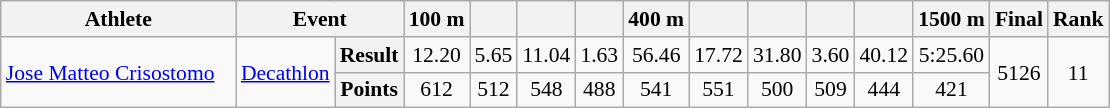<table class="wikitable" style="font-size:90%; text-align:center">
<tr>
<th width="150">Athlete</th>
<th width="50" colspan=2>Event</th>
<th>100 m</th>
<th></th>
<th></th>
<th></th>
<th>400 m</th>
<th></th>
<th></th>
<th></th>
<th></th>
<th>1500 m</th>
<th>Final</th>
<th>Rank</th>
</tr>
<tr>
<td align="left" rowspan="2"><a href='#'>Jose Matteo Crisostomo</a></td>
<td align="left" rowspan="2"><a href='#'>Decathlon</a></td>
<th>Result</th>
<td>12.20</td>
<td>5.65</td>
<td>11.04</td>
<td>1.63</td>
<td>56.46</td>
<td>17.72</td>
<td>31.80</td>
<td>3.60</td>
<td>40.12</td>
<td>5:25.60</td>
<td rowspan="2">5126 </td>
<td rowspan="2">11</td>
</tr>
<tr>
<th>Points</th>
<td>612</td>
<td>512</td>
<td>548</td>
<td>488</td>
<td>541</td>
<td>551</td>
<td>500</td>
<td>509</td>
<td>444</td>
<td>421</td>
</tr>
</table>
